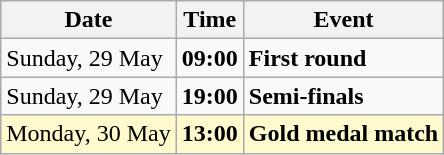<table class = "wikitable">
<tr>
<th>Date</th>
<th>Time</th>
<th>Event</th>
</tr>
<tr>
<td>Sunday, 29 May</td>
<td><strong>09:00</strong></td>
<td><strong>First round</strong></td>
</tr>
<tr>
<td>Sunday, 29 May</td>
<td><strong>19:00</strong></td>
<td><strong>Semi-finals</strong></td>
</tr>
<tr style="background-color:lemonchiffon;">
<td>Monday, 30 May</td>
<td><strong>13:00</strong></td>
<td><strong>Gold medal match</strong></td>
</tr>
</table>
